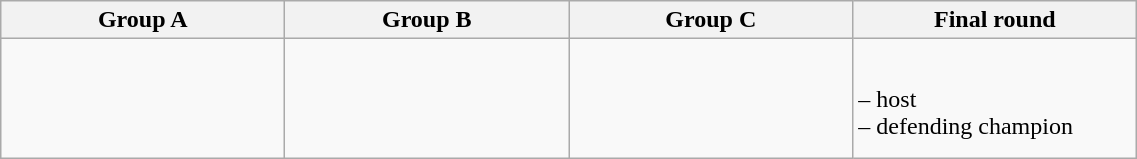<table class="wikitable" width=60%>
<tr>
<th width=25%>Group A</th>
<th width=25%>Group B</th>
<th width=25%>Group C</th>
<th width=25%>Final round</th>
</tr>
<tr>
<td><br><br>
<br>
<br>
</td>
<td><br><br>
<br>
<br>
</td>
<td><br><br>
<br>
<br>
</td>
<td><br> – host<br>
 – defending champion</td>
</tr>
</table>
